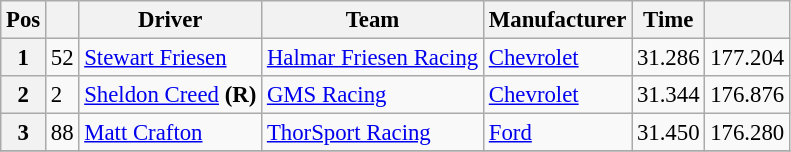<table class="wikitable" style="font-size:95%">
<tr>
<th>Pos</th>
<th></th>
<th>Driver</th>
<th>Team</th>
<th>Manufacturer</th>
<th>Time</th>
<th></th>
</tr>
<tr>
<th>1</th>
<td>52</td>
<td><a href='#'>Stewart Friesen</a></td>
<td><a href='#'>Halmar Friesen Racing</a></td>
<td><a href='#'>Chevrolet</a></td>
<td>31.286</td>
<td>177.204</td>
</tr>
<tr>
<th>2</th>
<td>2</td>
<td><a href='#'>Sheldon Creed</a> <strong>(R)</strong></td>
<td><a href='#'>GMS Racing</a></td>
<td><a href='#'>Chevrolet</a></td>
<td>31.344</td>
<td>176.876</td>
</tr>
<tr>
<th>3</th>
<td>88</td>
<td><a href='#'>Matt Crafton</a></td>
<td><a href='#'>ThorSport Racing</a></td>
<td><a href='#'>Ford</a></td>
<td>31.450</td>
<td>176.280</td>
</tr>
<tr>
</tr>
</table>
